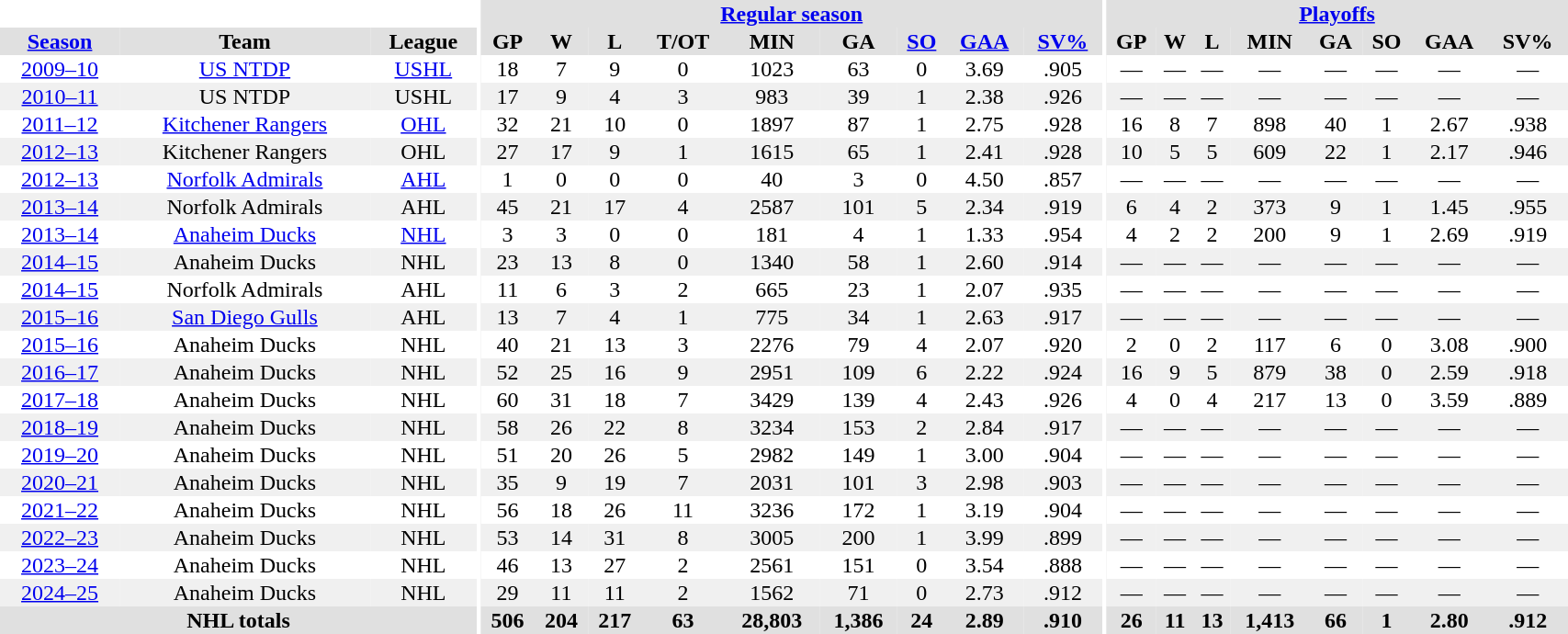<table border="0" cellpadding="1" cellspacing="0" ID="Table3" style="text-align:center; width:90%">
<tr bgcolor="#e0e0e0">
<th colspan="3" bgcolor="#ffffff"></th>
<th rowspan="99" bgcolor="#ffffff"></th>
<th colspan="9" bgcolor="#e0e0e0"><a href='#'>Regular season</a></th>
<th rowspan="99" bgcolor="#ffffff"></th>
<th colspan="8" bgcolor="#e0e0e0"><a href='#'>Playoffs</a></th>
</tr>
<tr bgcolor="#e0e0e0">
<th><a href='#'>Season</a></th>
<th>Team</th>
<th>League</th>
<th>GP</th>
<th>W</th>
<th>L</th>
<th>T/OT</th>
<th>MIN</th>
<th>GA</th>
<th><a href='#'>SO</a></th>
<th><a href='#'>GAA</a></th>
<th><a href='#'>SV%</a></th>
<th>GP</th>
<th>W</th>
<th>L</th>
<th>MIN</th>
<th>GA</th>
<th>SO</th>
<th>GAA</th>
<th>SV%</th>
</tr>
<tr ALIGN="center">
<td><a href='#'>2009–10</a></td>
<td><a href='#'>US NTDP</a></td>
<td><a href='#'>USHL</a></td>
<td>18</td>
<td>7</td>
<td>9</td>
<td>0</td>
<td>1023</td>
<td>63</td>
<td>0</td>
<td>3.69</td>
<td>.905</td>
<td>—</td>
<td>—</td>
<td>—</td>
<td>—</td>
<td>—</td>
<td>—</td>
<td>—</td>
<td>—</td>
</tr>
<tr ALIGN="center" bgcolor="#f0f0f0">
<td><a href='#'>2010–11</a></td>
<td>US NTDP</td>
<td>USHL</td>
<td>17</td>
<td>9</td>
<td>4</td>
<td>3</td>
<td>983</td>
<td>39</td>
<td>1</td>
<td>2.38</td>
<td>.926</td>
<td>—</td>
<td>—</td>
<td>—</td>
<td>—</td>
<td>—</td>
<td>—</td>
<td>—</td>
<td>—</td>
</tr>
<tr ALIGN="center">
<td><a href='#'>2011–12</a></td>
<td><a href='#'>Kitchener Rangers</a></td>
<td><a href='#'>OHL</a></td>
<td>32</td>
<td>21</td>
<td>10</td>
<td>0</td>
<td>1897</td>
<td>87</td>
<td>1</td>
<td>2.75</td>
<td>.928</td>
<td>16</td>
<td>8</td>
<td>7</td>
<td>898</td>
<td>40</td>
<td>1</td>
<td>2.67</td>
<td>.938</td>
</tr>
<tr ALIGN="center" bgcolor="#f0f0f0">
<td><a href='#'>2012–13</a></td>
<td>Kitchener Rangers</td>
<td>OHL</td>
<td>27</td>
<td>17</td>
<td>9</td>
<td>1</td>
<td>1615</td>
<td>65</td>
<td>1</td>
<td>2.41</td>
<td>.928</td>
<td>10</td>
<td>5</td>
<td>5</td>
<td>609</td>
<td>22</td>
<td>1</td>
<td>2.17</td>
<td>.946</td>
</tr>
<tr ALIGN="center">
<td><a href='#'>2012–13</a></td>
<td><a href='#'>Norfolk Admirals</a></td>
<td><a href='#'>AHL</a></td>
<td>1</td>
<td>0</td>
<td>0</td>
<td>0</td>
<td>40</td>
<td>3</td>
<td>0</td>
<td>4.50</td>
<td>.857</td>
<td>—</td>
<td>—</td>
<td>—</td>
<td>—</td>
<td>—</td>
<td>—</td>
<td>—</td>
<td>—</td>
</tr>
<tr ALIGN="center" bgcolor="#f0f0f0">
<td><a href='#'>2013–14</a></td>
<td>Norfolk Admirals</td>
<td>AHL</td>
<td>45</td>
<td>21</td>
<td>17</td>
<td>4</td>
<td>2587</td>
<td>101</td>
<td>5</td>
<td>2.34</td>
<td>.919</td>
<td>6</td>
<td>4</td>
<td>2</td>
<td>373</td>
<td>9</td>
<td>1</td>
<td>1.45</td>
<td>.955</td>
</tr>
<tr ALIGN="center">
<td><a href='#'>2013–14</a></td>
<td><a href='#'>Anaheim Ducks</a></td>
<td><a href='#'>NHL</a></td>
<td>3</td>
<td>3</td>
<td>0</td>
<td>0</td>
<td>181</td>
<td>4</td>
<td>1</td>
<td>1.33</td>
<td>.954</td>
<td>4</td>
<td>2</td>
<td>2</td>
<td>200</td>
<td>9</td>
<td>1</td>
<td>2.69</td>
<td>.919</td>
</tr>
<tr ALIGN="center"  bgcolor="#f0f0f0">
<td><a href='#'>2014–15</a></td>
<td>Anaheim Ducks</td>
<td>NHL</td>
<td>23</td>
<td>13</td>
<td>8</td>
<td>0</td>
<td>1340</td>
<td>58</td>
<td>1</td>
<td>2.60</td>
<td>.914</td>
<td>—</td>
<td>—</td>
<td>—</td>
<td>—</td>
<td>—</td>
<td>—</td>
<td>—</td>
<td>—</td>
</tr>
<tr ALIGN="center">
<td><a href='#'>2014–15</a></td>
<td>Norfolk Admirals</td>
<td>AHL</td>
<td>11</td>
<td>6</td>
<td>3</td>
<td>2</td>
<td>665</td>
<td>23</td>
<td>1</td>
<td>2.07</td>
<td>.935</td>
<td>—</td>
<td>—</td>
<td>—</td>
<td>—</td>
<td>—</td>
<td>—</td>
<td>—</td>
<td>—</td>
</tr>
<tr ALIGN="center"  bgcolor="#f0f0f0">
<td><a href='#'>2015–16</a></td>
<td><a href='#'>San Diego Gulls</a></td>
<td>AHL</td>
<td>13</td>
<td>7</td>
<td>4</td>
<td>1</td>
<td>775</td>
<td>34</td>
<td>1</td>
<td>2.63</td>
<td>.917</td>
<td>—</td>
<td>—</td>
<td>—</td>
<td>—</td>
<td>—</td>
<td>—</td>
<td>—</td>
<td>—</td>
</tr>
<tr ALIGN="center">
<td><a href='#'>2015–16</a></td>
<td>Anaheim Ducks</td>
<td>NHL</td>
<td>40</td>
<td>21</td>
<td>13</td>
<td>3</td>
<td>2276</td>
<td>79</td>
<td>4</td>
<td>2.07</td>
<td>.920</td>
<td>2</td>
<td>0</td>
<td>2</td>
<td>117</td>
<td>6</td>
<td>0</td>
<td>3.08</td>
<td>.900</td>
</tr>
<tr ALIGN="center"  bgcolor="#f0f0f0">
<td><a href='#'>2016–17</a></td>
<td>Anaheim Ducks</td>
<td>NHL</td>
<td>52</td>
<td>25</td>
<td>16</td>
<td>9</td>
<td>2951</td>
<td>109</td>
<td>6</td>
<td>2.22</td>
<td>.924</td>
<td>16</td>
<td>9</td>
<td>5</td>
<td>879</td>
<td>38</td>
<td>0</td>
<td>2.59</td>
<td>.918</td>
</tr>
<tr ALIGN="center">
<td><a href='#'>2017–18</a></td>
<td>Anaheim Ducks</td>
<td>NHL</td>
<td>60</td>
<td>31</td>
<td>18</td>
<td>7</td>
<td>3429</td>
<td>139</td>
<td>4</td>
<td>2.43</td>
<td>.926</td>
<td>4</td>
<td>0</td>
<td>4</td>
<td>217</td>
<td>13</td>
<td>0</td>
<td>3.59</td>
<td>.889</td>
</tr>
<tr ALIGN="center"  bgcolor="#f0f0f0">
<td><a href='#'>2018–19</a></td>
<td>Anaheim Ducks</td>
<td>NHL</td>
<td>58</td>
<td>26</td>
<td>22</td>
<td>8</td>
<td>3234</td>
<td>153</td>
<td>2</td>
<td>2.84</td>
<td>.917</td>
<td>—</td>
<td>—</td>
<td>—</td>
<td>—</td>
<td>—</td>
<td>—</td>
<td>—</td>
<td>—</td>
</tr>
<tr ALIGN="center">
<td><a href='#'>2019–20</a></td>
<td>Anaheim Ducks</td>
<td>NHL</td>
<td>51</td>
<td>20</td>
<td>26</td>
<td>5</td>
<td>2982</td>
<td>149</td>
<td>1</td>
<td>3.00</td>
<td>.904</td>
<td>—</td>
<td>—</td>
<td>—</td>
<td>—</td>
<td>—</td>
<td>—</td>
<td>—</td>
<td>—</td>
</tr>
<tr ALIGN="center"  bgcolor="#f0f0f0">
<td><a href='#'>2020–21</a></td>
<td>Anaheim Ducks</td>
<td>NHL</td>
<td>35</td>
<td>9</td>
<td>19</td>
<td>7</td>
<td>2031</td>
<td>101</td>
<td>3</td>
<td>2.98</td>
<td>.903</td>
<td>—</td>
<td>—</td>
<td>—</td>
<td>—</td>
<td>—</td>
<td>—</td>
<td>—</td>
<td>—</td>
</tr>
<tr ALIGN="center">
<td><a href='#'>2021–22</a></td>
<td>Anaheim Ducks</td>
<td>NHL</td>
<td>56</td>
<td>18</td>
<td>26</td>
<td>11</td>
<td>3236</td>
<td>172</td>
<td>1</td>
<td>3.19</td>
<td>.904</td>
<td>—</td>
<td>—</td>
<td>—</td>
<td>—</td>
<td>—</td>
<td>—</td>
<td>—</td>
<td>—</td>
</tr>
<tr ALIGN="center"  bgcolor="#f0f0f0">
<td><a href='#'>2022–23</a></td>
<td>Anaheim Ducks</td>
<td>NHL</td>
<td>53</td>
<td>14</td>
<td>31</td>
<td>8</td>
<td>3005</td>
<td>200</td>
<td>1</td>
<td>3.99</td>
<td>.899</td>
<td>—</td>
<td>—</td>
<td>—</td>
<td>—</td>
<td>—</td>
<td>—</td>
<td>—</td>
<td>—</td>
</tr>
<tr ALIGN="center">
<td><a href='#'>2023–24</a></td>
<td>Anaheim Ducks</td>
<td>NHL</td>
<td>46</td>
<td>13</td>
<td>27</td>
<td>2</td>
<td>2561</td>
<td>151</td>
<td>0</td>
<td>3.54</td>
<td>.888</td>
<td>—</td>
<td>—</td>
<td>—</td>
<td>—</td>
<td>—</td>
<td>—</td>
<td>—</td>
<td>—</td>
</tr>
<tr ALIGN="center"  bgcolor="#f0f0f0">
<td><a href='#'>2024–25</a></td>
<td>Anaheim Ducks</td>
<td>NHL</td>
<td>29</td>
<td>11</td>
<td>11</td>
<td>2</td>
<td>1562</td>
<td>71</td>
<td>0</td>
<td>2.73</td>
<td>.912</td>
<td>—</td>
<td>—</td>
<td>—</td>
<td>—</td>
<td>—</td>
<td>—</td>
<td>—</td>
<td>—</td>
</tr>
<tr ALIGN="center" bgcolor="#e0e0e0">
<th colspan="3" align="center">NHL totals</th>
<th>506</th>
<th>204</th>
<th>217</th>
<th>63</th>
<th>28,803</th>
<th>1,386</th>
<th>24</th>
<th>2.89</th>
<th>.910</th>
<th>26</th>
<th>11</th>
<th>13</th>
<th>1,413</th>
<th>66</th>
<th>1</th>
<th>2.80</th>
<th>.912</th>
</tr>
</table>
